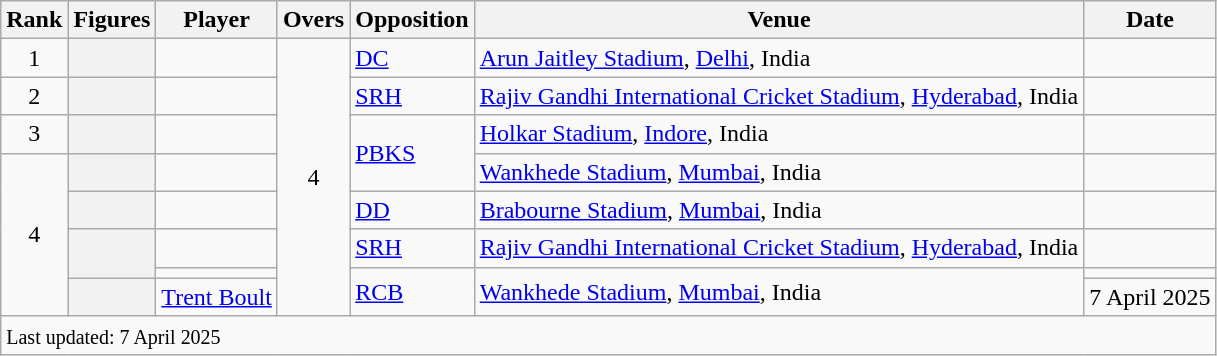<table class="wikitable">
<tr>
<th>Rank</th>
<th>Figures</th>
<th>Player</th>
<th>Overs</th>
<th>Opposition</th>
<th>Venue</th>
<th>Date</th>
</tr>
<tr>
<td align=center>1</td>
<th scope=row style=text-align:center;></th>
<td></td>
<td rowspan="8" align="center">4</td>
<td><a href='#'>DC</a></td>
<td><a href='#'>Arun Jaitley Stadium</a>, <a href='#'>Delhi</a>, India</td>
<td></td>
</tr>
<tr>
<td align=center>2</td>
<th scope=row style=text-align:center;></th>
<td></td>
<td><a href='#'>SRH</a></td>
<td><a href='#'>Rajiv Gandhi International Cricket Stadium</a>, <a href='#'>Hyderabad</a>, India</td>
<td></td>
</tr>
<tr>
<td align=center>3</td>
<th scope=row style=text-align:center;></th>
<td></td>
<td rowspan=2><a href='#'>PBKS</a></td>
<td><a href='#'>Holkar Stadium</a>, <a href='#'>Indore</a>, India</td>
<td></td>
</tr>
<tr>
<td rowspan="5" align="center">4</td>
<th scope=row style=text-align:center;></th>
<td></td>
<td><a href='#'>Wankhede Stadium</a>, <a href='#'>Mumbai</a>, India</td>
<td></td>
</tr>
<tr>
<th scope=row style=text-align:center;></th>
<td></td>
<td><a href='#'>DD</a></td>
<td><a href='#'>Brabourne Stadium</a>, <a href='#'>Mumbai</a>, India</td>
<td></td>
</tr>
<tr>
<th scope=row style=text-align:center; rowspan=2></th>
<td></td>
<td><a href='#'>SRH</a></td>
<td><a href='#'>Rajiv Gandhi International Cricket Stadium</a>, <a href='#'>Hyderabad</a>, India</td>
<td></td>
</tr>
<tr>
<td></td>
<td rowspan="2"><a href='#'>RCB</a></td>
<td rowspan="2"><a href='#'>Wankhede Stadium</a>, <a href='#'>Mumbai</a>, India</td>
<td></td>
</tr>
<tr>
<th></th>
<td><a href='#'>Trent Boult</a></td>
<td>7 April 2025</td>
</tr>
<tr class="sortbottom">
<td colspan="7"><small>Last updated: 7 April 2025</small></td>
</tr>
</table>
